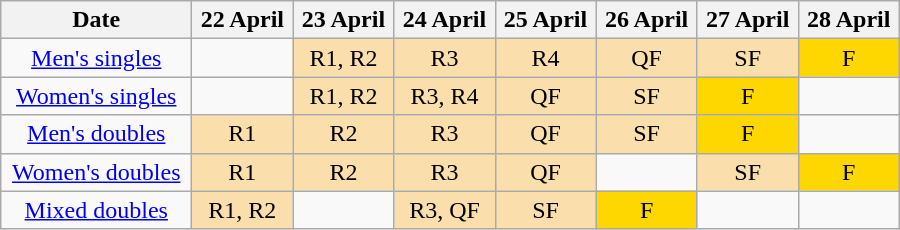<table class="wikitable" style="text-align: center;">
<tr valign="bottom">
<th scope="col" style="width: 120px;">Date</th>
<th scope="col" style="width: 60px;">22 April</th>
<th scope="col" style="width: 60px;">23 April</th>
<th scope="col" style="width: 60px;">24 April</th>
<th scope="col" style="width: 60px;">25 April</th>
<th scope="col" style="width: 60px;">26 April</th>
<th scope="col" style="width: 60px;">27 April</th>
<th scope="col" style="width: 60px;">28 April</th>
</tr>
<tr>
<td><a href='#'>Men's singles</a></td>
<td></td>
<td style="background: #FADFAD">R1, R2</td>
<td style="background: #FADFAD">R3</td>
<td style="background: #FADFAD">R4</td>
<td style="background: #FADFAD">QF</td>
<td style="background: #FADFAD">SF</td>
<td style="background: #FFD700">F</td>
</tr>
<tr>
<td><a href='#'>Women's singles</a></td>
<td></td>
<td style="background: #FADFAD">R1, R2</td>
<td style="background: #FADFAD">R3, R4</td>
<td style="background: #FADFAD">QF</td>
<td style="background: #FADFAD">SF</td>
<td style="background: #FFD700">F</td>
<td></td>
</tr>
<tr>
<td><a href='#'>Men's doubles</a></td>
<td style="background: #FADFAD">R1</td>
<td style="background: #FADFAD">R2</td>
<td style="background: #FADFAD">R3</td>
<td style="background: #FADFAD">QF</td>
<td style="background: #FADFAD">SF</td>
<td style="background: #FFD700">F</td>
<td></td>
</tr>
<tr>
<td><a href='#'>Women's doubles</a></td>
<td style="background: #FADFAD">R1</td>
<td style="background: #FADFAD">R2</td>
<td style="background: #FADFAD">R3</td>
<td style="background: #FADFAD">QF</td>
<td></td>
<td style="background: #FADFAD">SF</td>
<td style="background: #FFD700">F</td>
</tr>
<tr>
<td><a href='#'>Mixed doubles</a></td>
<td style="background: #FADFAD">R1, R2</td>
<td></td>
<td style="background: #FADFAD">R3, QF</td>
<td style="background: #FADFAD">SF</td>
<td style="background: #FFD700">F</td>
<td></td>
<td></td>
</tr>
</table>
